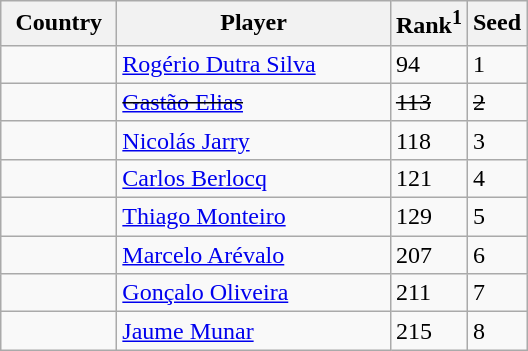<table class="sortable wikitable">
<tr>
<th width="70">Country</th>
<th width="175">Player</th>
<th>Rank<sup>1</sup></th>
<th>Seed</th>
</tr>
<tr>
<td></td>
<td><a href='#'>Rogério Dutra Silva</a></td>
<td>94</td>
<td>1</td>
</tr>
<tr>
<td><s></s></td>
<td><s><a href='#'>Gastão Elias</a></s></td>
<td><s>113</s></td>
<td><s>2</s></td>
</tr>
<tr>
<td></td>
<td><a href='#'>Nicolás Jarry</a></td>
<td>118</td>
<td>3</td>
</tr>
<tr>
<td></td>
<td><a href='#'>Carlos Berlocq</a></td>
<td>121</td>
<td>4</td>
</tr>
<tr>
<td></td>
<td><a href='#'>Thiago Monteiro</a></td>
<td>129</td>
<td>5</td>
</tr>
<tr>
<td></td>
<td><a href='#'>Marcelo Arévalo</a></td>
<td>207</td>
<td>6</td>
</tr>
<tr>
<td></td>
<td><a href='#'>Gonçalo Oliveira</a></td>
<td>211</td>
<td>7</td>
</tr>
<tr>
<td></td>
<td><a href='#'>Jaume Munar</a></td>
<td>215</td>
<td>8</td>
</tr>
</table>
